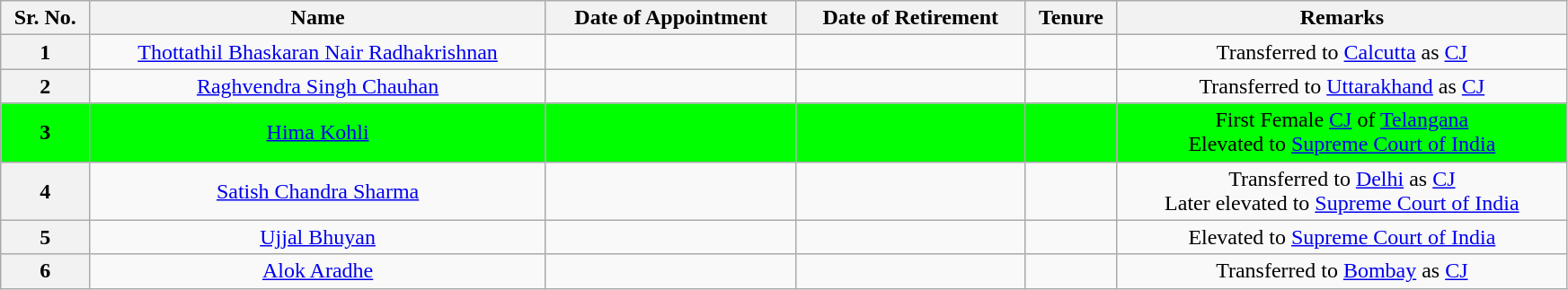<table class="wikitable sortable" style="text-align:center" width="92%">
<tr>
<th>Sr. No.</th>
<th>Name</th>
<th>Date of Appointment</th>
<th>Date of Retirement</th>
<th>Tenure</th>
<th>Remarks</th>
</tr>
<tr>
<th>1</th>
<td><a href='#'>Thottathil Bhaskaran Nair Radhakrishnan</a></td>
<td></td>
<td></td>
<td></td>
<td>Transferred to <a href='#'>Calcutta</a> as <a href='#'>CJ</a></td>
</tr>
<tr>
<th>2</th>
<td><a href='#'>Raghvendra Singh Chauhan</a></td>
<td></td>
<td></td>
<td></td>
<td>Transferred to <a href='#'>Uttarakhand</a> as <a href='#'>CJ</a></td>
</tr>
<tr>
<th style="background:lime;">3</th>
<td style="background:lime;"><a href='#'>Hima Kohli</a></td>
<td style="background:lime;"></td>
<td style="background:lime;"></td>
<td style="background:lime;"></td>
<td style="background:lime;">First Female <a href='#'>CJ</a> of <a href='#'>Telangana</a><br>Elevated to <a href='#'>Supreme Court of India</a></td>
</tr>
<tr>
<th>4</th>
<td><a href='#'>Satish Chandra Sharma</a></td>
<td></td>
<td></td>
<td></td>
<td>Transferred to <a href='#'>Delhi</a> as <a href='#'>CJ</a> <br> Later elevated to <a href='#'>Supreme Court of India</a></td>
</tr>
<tr>
<th>5</th>
<td><a href='#'>Ujjal Bhuyan</a></td>
<td></td>
<td></td>
<td></td>
<td>Elevated to <a href='#'>Supreme Court of India</a></td>
</tr>
<tr>
<th>6</th>
<td><a href='#'>Alok Aradhe</a></td>
<td></td>
<td></td>
<td></td>
<td>Transferred to <a href='#'>Bombay</a> as <a href='#'>CJ</a></td>
</tr>
</table>
